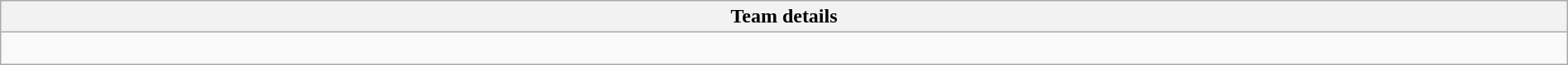<table class="wikitable collapsible collapsed" style="width:100%">
<tr>
<th>Team details</th>
</tr>
<tr>
<td><br></td>
</tr>
</table>
